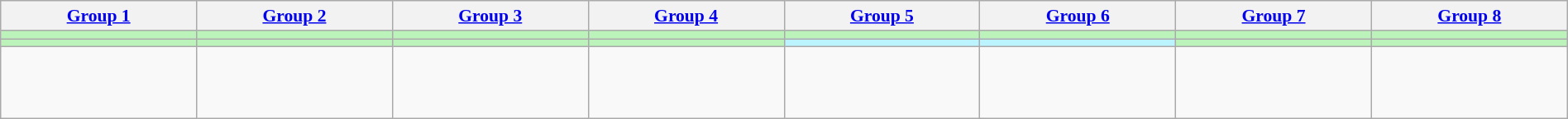<table class="wikitable" style="text-align:center; width:100%; font-size:90%;">
<tr>
<th style="width:12.5%"><a href='#'>Group 1</a></th>
<th style="width:12.5%"><a href='#'>Group 2</a></th>
<th style="width:12.5%"><a href='#'>Group 3</a></th>
<th style="width:12.5%"><a href='#'>Group 4</a></th>
<th style="width:12.5%"><a href='#'>Group 5</a></th>
<th style="width:12.5%"><a href='#'>Group 6</a></th>
<th style="width:12.5%"><a href='#'>Group 7</a></th>
<th style="width:12.5%"><a href='#'>Group 8</a></th>
</tr>
<tr style="background:#BBF3BB">
<td></td>
<td></td>
<td></td>
<td></td>
<td></td>
<td></td>
<td></td>
<td></td>
</tr>
<tr style="background:#BBF3BB">
<td></td>
<td></td>
<td></td>
<td></td>
<td style="background:#BBF3FF"></td>
<td style="background:#BBF3FF"></td>
<td></td>
<td></td>
</tr>
<tr style="vertical-align:top;">
<td><br><br><br></td>
<td><br><br><br></td>
<td><br><br></td>
<td><br><br><br></td>
<td><br><br><br></td>
<td><br><br><br></td>
<td><br><br><br></td>
<td><br><br><br></td>
</tr>
</table>
